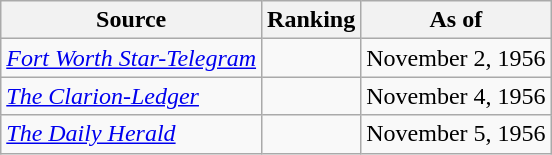<table class="wikitable nowrap" style="text-align:center">
<tr>
<th>Source</th>
<th>Ranking</th>
<th>As of</th>
</tr>
<tr>
<td align="left"><em><a href='#'>Fort Worth Star-Telegram</a></em></td>
<td></td>
<td>November 2, 1956</td>
</tr>
<tr>
<td align="left"><em><a href='#'>The Clarion-Ledger</a></em></td>
<td></td>
<td>November 4, 1956</td>
</tr>
<tr>
<td align="left"><em><a href='#'>The Daily Herald</a></em></td>
<td></td>
<td>November 5, 1956</td>
</tr>
</table>
